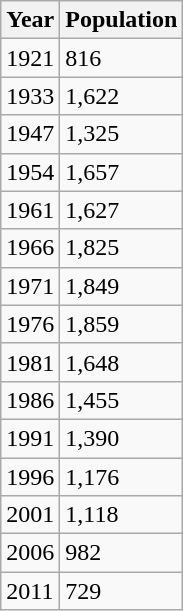<table class="wikitable">
<tr>
<th>Year</th>
<th>Population</th>
</tr>
<tr>
<td>1921</td>
<td>816</td>
</tr>
<tr>
<td>1933</td>
<td>1,622</td>
</tr>
<tr>
<td>1947</td>
<td>1,325</td>
</tr>
<tr>
<td>1954</td>
<td>1,657</td>
</tr>
<tr>
<td>1961</td>
<td>1,627</td>
</tr>
<tr>
<td>1966</td>
<td>1,825</td>
</tr>
<tr>
<td>1971</td>
<td>1,849</td>
</tr>
<tr>
<td>1976</td>
<td>1,859</td>
</tr>
<tr>
<td>1981</td>
<td>1,648</td>
</tr>
<tr>
<td>1986</td>
<td>1,455</td>
</tr>
<tr>
<td>1991</td>
<td>1,390</td>
</tr>
<tr>
<td>1996</td>
<td>1,176</td>
</tr>
<tr>
<td>2001</td>
<td>1,118</td>
</tr>
<tr>
<td>2006</td>
<td>982</td>
</tr>
<tr>
<td>2011</td>
<td>729</td>
</tr>
</table>
